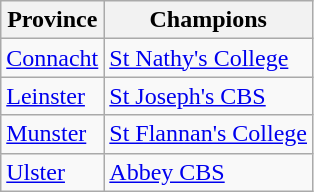<table class="wikitable">
<tr>
<th>Province</th>
<th>Champions</th>
</tr>
<tr>
<td><a href='#'>Connacht</a></td>
<td><a href='#'>St Nathy's College</a></td>
</tr>
<tr>
<td><a href='#'>Leinster</a></td>
<td><a href='#'>St Joseph's CBS</a></td>
</tr>
<tr>
<td><a href='#'>Munster</a></td>
<td><a href='#'>St Flannan's College</a></td>
</tr>
<tr>
<td><a href='#'>Ulster</a></td>
<td><a href='#'>Abbey CBS</a></td>
</tr>
</table>
